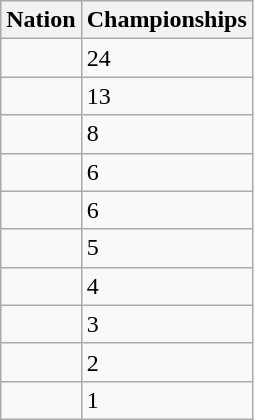<table class="wikitable sortable">
<tr>
<th>Nation</th>
<th>Championships</th>
</tr>
<tr>
<td></td>
<td>24</td>
</tr>
<tr>
<td></td>
<td>13</td>
</tr>
<tr>
<td></td>
<td>8</td>
</tr>
<tr>
<td></td>
<td>6</td>
</tr>
<tr>
<td></td>
<td>6</td>
</tr>
<tr>
<td></td>
<td>5</td>
</tr>
<tr>
<td></td>
<td>4</td>
</tr>
<tr>
<td></td>
<td>3</td>
</tr>
<tr>
<td></td>
<td>2</td>
</tr>
<tr>
<td></td>
<td>1</td>
</tr>
</table>
